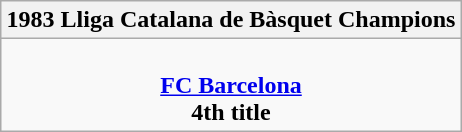<table class=wikitable style="text-align:center; margin:auto">
<tr>
<th>1983 Lliga Catalana de Bàsquet Champions</th>
</tr>
<tr>
<td> <br> <strong><a href='#'>FC Barcelona</a></strong> <br> <strong>4th title</strong></td>
</tr>
</table>
